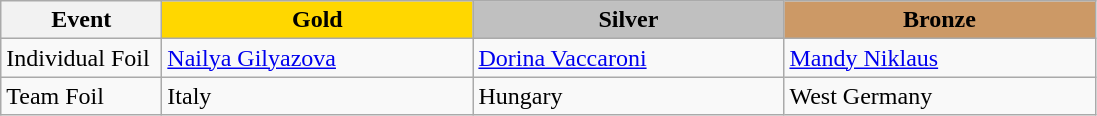<table class="wikitable">
<tr>
<th width="100">Event</th>
<th style="background-color:gold;" width="200"> Gold</th>
<th style="background-color:silver;" width="200"> Silver</th>
<th style="background-color:#CC9966;" width="200"> Bronze</th>
</tr>
<tr>
<td>Individual Foil</td>
<td> <a href='#'>Nailya Gilyazova</a></td>
<td> <a href='#'>Dorina Vaccaroni</a></td>
<td> <a href='#'>Mandy Niklaus</a></td>
</tr>
<tr>
<td>Team Foil</td>
<td> Italy</td>
<td> Hungary</td>
<td> West Germany</td>
</tr>
</table>
